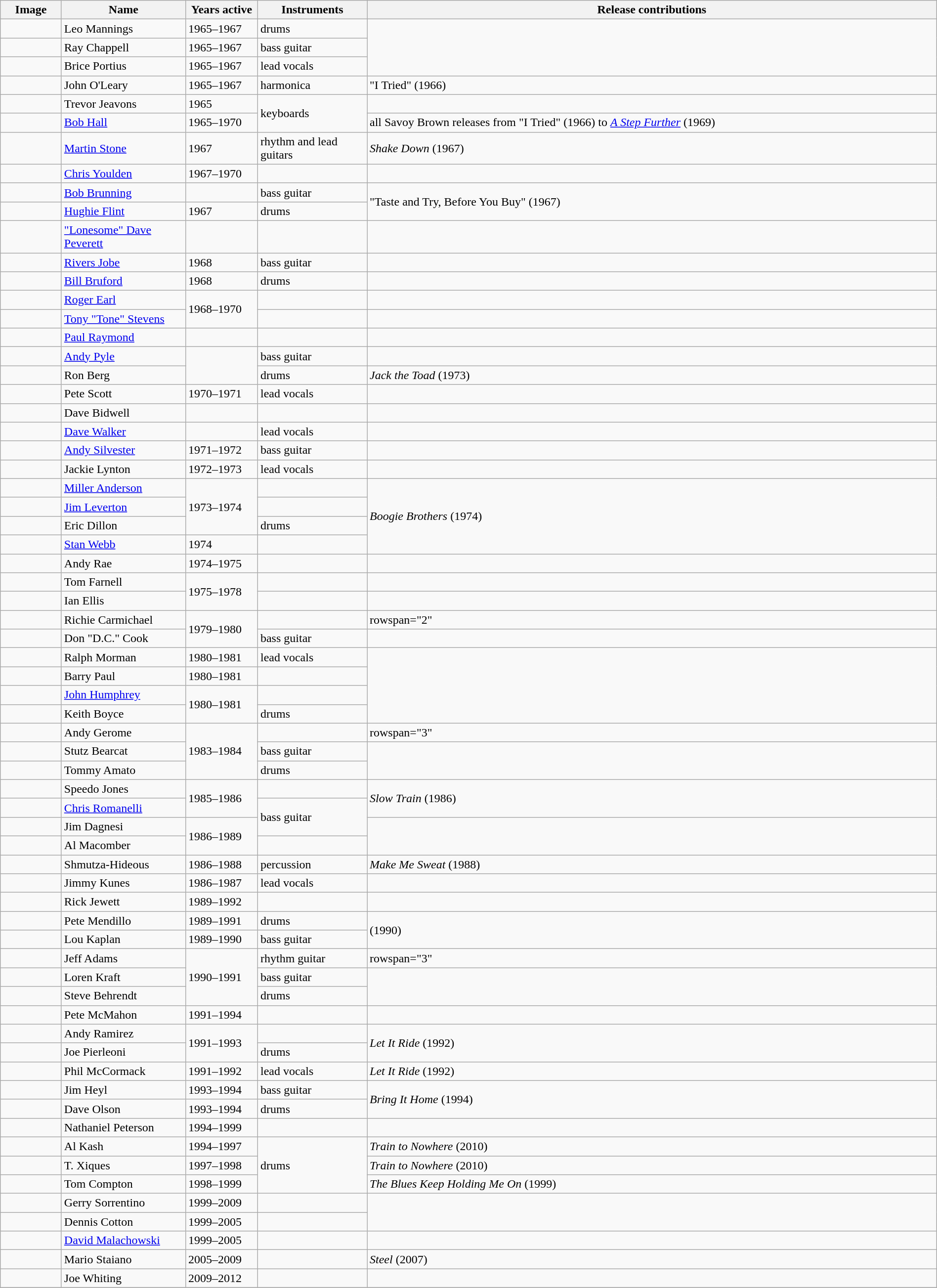<table class="wikitable" border="1" width=100%>
<tr>
<th width="75">Image</th>
<th width="160">Name</th>
<th width="90">Years active</th>
<th width="140">Instruments</th>
<th>Release contributions</th>
</tr>
<tr>
<td></td>
<td>Leo Mannings</td>
<td>1965–1967</td>
<td>drums</td>
<td rowspan="3"></td>
</tr>
<tr>
<td></td>
<td>Ray Chappell</td>
<td>1965–1967 </td>
<td>bass guitar</td>
</tr>
<tr>
<td></td>
<td>Brice Portius</td>
<td>1965–1967</td>
<td>lead vocals</td>
</tr>
<tr>
<td></td>
<td>John O'Leary</td>
<td>1965–1967 </td>
<td>harmonica</td>
<td>"I Tried" (1966)</td>
</tr>
<tr>
<td></td>
<td>Trevor Jeavons</td>
<td>1965</td>
<td rowspan="2">keyboards</td>
<td></td>
</tr>
<tr>
<td></td>
<td><a href='#'>Bob Hall</a></td>
<td>1965–1970 </td>
<td>all Savoy Brown releases from "I Tried" (1966) to <em><a href='#'>A Step Further</a></em> (1969)</td>
</tr>
<tr>
<td></td>
<td><a href='#'>Martin Stone</a></td>
<td>1967 </td>
<td>rhythm and lead guitars</td>
<td><em>Shake Down</em> (1967)</td>
</tr>
<tr>
<td></td>
<td><a href='#'>Chris Youlden</a></td>
<td>1967–1970</td>
<td></td>
<td></td>
</tr>
<tr>
<td></td>
<td><a href='#'>Bob Brunning</a></td>
<td></td>
<td>bass guitar</td>
<td rowspan="2">"Taste and Try, Before You Buy" (1967)</td>
</tr>
<tr>
<td></td>
<td><a href='#'>Hughie Flint</a></td>
<td>1967</td>
<td>drums</td>
</tr>
<tr>
<td></td>
<td><a href='#'>"Lonesome" Dave Peverett</a></td>
<td></td>
<td></td>
<td></td>
</tr>
<tr>
<td></td>
<td><a href='#'>Rivers Jobe</a></td>
<td>1968 </td>
<td>bass guitar</td>
<td></td>
</tr>
<tr>
<td></td>
<td><a href='#'>Bill Bruford</a></td>
<td>1968</td>
<td>drums</td>
<td></td>
</tr>
<tr>
<td></td>
<td><a href='#'>Roger Earl</a></td>
<td rowspan="2">1968–1970</td>
<td></td>
<td></td>
</tr>
<tr>
<td></td>
<td><a href='#'>Tony "Tone" Stevens</a></td>
<td></td>
<td></td>
</tr>
<tr>
<td></td>
<td><a href='#'>Paul Raymond</a></td>
<td></td>
<td></td>
<td></td>
</tr>
<tr>
<td></td>
<td><a href='#'>Andy Pyle</a></td>
<td rowspan="2"></td>
<td>bass guitar</td>
<td></td>
</tr>
<tr>
<td></td>
<td>Ron Berg</td>
<td>drums</td>
<td><em>Jack the Toad</em> (1973) </td>
</tr>
<tr>
<td></td>
<td>Pete Scott</td>
<td>1970–1971</td>
<td>lead vocals</td>
<td></td>
</tr>
<tr>
<td></td>
<td>Dave Bidwell</td>
<td></td>
<td></td>
<td></td>
</tr>
<tr>
<td></td>
<td><a href='#'>Dave Walker</a></td>
<td></td>
<td>lead vocals</td>
<td></td>
</tr>
<tr>
<td></td>
<td><a href='#'>Andy Silvester</a></td>
<td>1971–1972</td>
<td>bass guitar</td>
<td></td>
</tr>
<tr>
<td></td>
<td>Jackie Lynton</td>
<td>1972–1973</td>
<td>lead vocals</td>
<td></td>
</tr>
<tr>
<td></td>
<td><a href='#'>Miller Anderson</a></td>
<td rowspan="3">1973–1974</td>
<td></td>
<td rowspan="4"><em>Boogie Brothers</em> (1974)</td>
</tr>
<tr>
<td></td>
<td><a href='#'>Jim Leverton</a></td>
<td></td>
</tr>
<tr>
<td></td>
<td>Eric Dillon</td>
<td>drums</td>
</tr>
<tr>
<td></td>
<td><a href='#'>Stan Webb</a></td>
<td>1974</td>
<td></td>
</tr>
<tr>
<td></td>
<td>Andy Rae</td>
<td>1974–1975</td>
<td></td>
<td></td>
</tr>
<tr>
<td></td>
<td>Tom Farnell</td>
<td rowspan="2">1975–1978</td>
<td></td>
<td></td>
</tr>
<tr>
<td></td>
<td>Ian Ellis</td>
<td></td>
<td></td>
</tr>
<tr>
<td></td>
<td>Richie Carmichael</td>
<td rowspan="2">1979–1980</td>
<td></td>
<td>rowspan="2" </td>
</tr>
<tr>
<td></td>
<td>Don "D.C." Cook</td>
<td>bass guitar</td>
</tr>
<tr>
<td></td>
<td>Ralph Morman</td>
<td>1980–1981 </td>
<td>lead vocals</td>
<td rowspan="4"></td>
</tr>
<tr>
<td></td>
<td>Barry Paul</td>
<td>1980–1981 </td>
<td></td>
</tr>
<tr>
<td></td>
<td><a href='#'>John Humphrey</a></td>
<td rowspan="2">1980–1981</td>
<td></td>
</tr>
<tr>
<td></td>
<td>Keith Boyce</td>
<td>drums</td>
</tr>
<tr>
<td></td>
<td>Andy Gerome</td>
<td rowspan="3">1983–1984</td>
<td></td>
<td>rowspan="3" </td>
</tr>
<tr>
<td></td>
<td>Stutz Bearcat</td>
<td>bass guitar</td>
</tr>
<tr>
<td></td>
<td>Tommy Amato</td>
<td>drums</td>
</tr>
<tr>
<td></td>
<td>Speedo Jones</td>
<td rowspan="2">1985–1986</td>
<td></td>
<td rowspan="2"><em>Slow Train</em> (1986)</td>
</tr>
<tr>
<td></td>
<td><a href='#'>Chris Romanelli</a></td>
<td rowspan="2">bass guitar</td>
</tr>
<tr>
<td></td>
<td>Jim Dagnesi</td>
<td rowspan="2">1986–1989</td>
<td rowspan="2"></td>
</tr>
<tr>
<td></td>
<td>Al Macomber</td>
<td></td>
</tr>
<tr>
<td></td>
<td>Shmutza-Hideous</td>
<td>1986–1988</td>
<td>percussion</td>
<td><em>Make Me Sweat</em> (1988)</td>
</tr>
<tr>
<td></td>
<td>Jimmy Kunes</td>
<td>1986–1987</td>
<td>lead vocals</td>
<td></td>
</tr>
<tr>
<td></td>
<td>Rick Jewett</td>
<td>1989–1992</td>
<td></td>
<td></td>
</tr>
<tr>
<td></td>
<td>Pete Mendillo</td>
<td>1989–1991 </td>
<td>drums</td>
<td rowspan="2"><em></em> (1990)</td>
</tr>
<tr>
<td></td>
<td>Lou Kaplan</td>
<td>1989–1990</td>
<td>bass guitar</td>
</tr>
<tr>
<td></td>
<td>Jeff Adams</td>
<td rowspan="3">1990–1991</td>
<td>rhythm guitar</td>
<td>rowspan="3" </td>
</tr>
<tr>
<td></td>
<td>Loren Kraft</td>
<td>bass guitar</td>
</tr>
<tr>
<td></td>
<td>Steve Behrendt</td>
<td>drums</td>
</tr>
<tr>
<td></td>
<td>Pete McMahon</td>
<td>1991–1994</td>
<td></td>
<td></td>
</tr>
<tr>
<td></td>
<td>Andy Ramirez</td>
<td rowspan="2">1991–1993</td>
<td></td>
<td rowspan="2"><em>Let It Ride</em> (1992)</td>
</tr>
<tr>
<td></td>
<td>Joe Pierleoni</td>
<td>drums</td>
</tr>
<tr>
<td></td>
<td>Phil McCormack</td>
<td>1991–1992</td>
<td>lead vocals</td>
<td><em>Let It Ride</em> (1992) </td>
</tr>
<tr>
<td></td>
<td>Jim Heyl</td>
<td>1993–1994</td>
<td>bass guitar</td>
<td rowspan="2"><em>Bring It Home</em> (1994)</td>
</tr>
<tr>
<td></td>
<td>Dave Olson</td>
<td>1993–1994 </td>
<td>drums</td>
</tr>
<tr>
<td></td>
<td>Nathaniel Peterson</td>
<td>1994–1999</td>
<td></td>
<td></td>
</tr>
<tr>
<td></td>
<td>Al Kash</td>
<td>1994–1997</td>
<td rowspan="3">drums</td>
<td><em>Train to Nowhere</em> (2010)</td>
</tr>
<tr>
<td></td>
<td>T. Xiques</td>
<td>1997–1998</td>
<td><em>Train to Nowhere</em> (2010) </td>
</tr>
<tr>
<td></td>
<td>Tom Compton</td>
<td>1998–1999</td>
<td><em>The Blues Keep Holding Me On</em> (1999)</td>
</tr>
<tr>
<td></td>
<td>Gerry Sorrentino</td>
<td>1999–2009</td>
<td></td>
<td rowspan="2"></td>
</tr>
<tr>
<td></td>
<td>Dennis Cotton</td>
<td>1999–2005</td>
<td></td>
</tr>
<tr>
<td></td>
<td><a href='#'>David Malachowski</a></td>
<td>1999–2005 </td>
<td></td>
<td></td>
</tr>
<tr>
<td></td>
<td>Mario Staiano</td>
<td>2005–2009</td>
<td></td>
<td><em>Steel</em> (2007) </td>
</tr>
<tr>
<td></td>
<td>Joe Whiting</td>
<td>2009–2012</td>
<td></td>
<td></td>
</tr>
<tr>
</tr>
</table>
